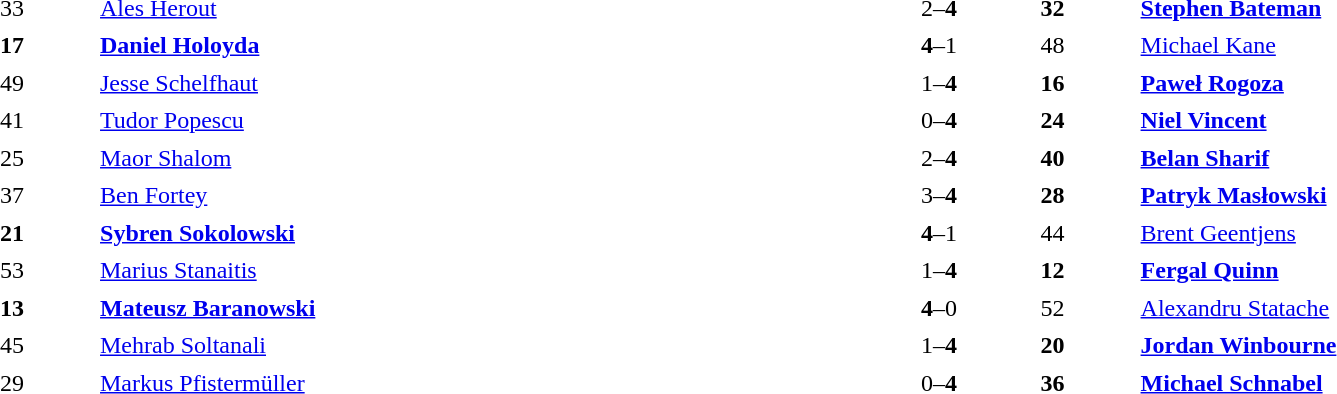<table width="100%" cellspacing="5">
<tr>
<th width=5%></th>
<th width=40%></th>
<th width=10%></th>
<th width=5%></th>
<th width=40%></th>
</tr>
<tr>
<td>33</td>
<td> <a href='#'>Ales Herout</a></td>
<td align="center">2–<strong>4</strong></td>
<td><strong>32</strong></td>
<td> <strong><a href='#'>Stephen Bateman</a></strong></td>
</tr>
<tr>
<td><strong>17</strong></td>
<td> <strong><a href='#'>Daniel Holoyda</a></strong></td>
<td align="center"><strong>4</strong>–1</td>
<td>48</td>
<td> <a href='#'>Michael Kane</a></td>
</tr>
<tr>
<td>49</td>
<td> <a href='#'>Jesse Schelfhaut</a></td>
<td align="center">1–<strong>4</strong></td>
<td><strong>16</strong></td>
<td> <strong><a href='#'>Paweł Rogoza</a></strong></td>
</tr>
<tr>
<td>41</td>
<td> <a href='#'>Tudor Popescu</a></td>
<td align="center">0–<strong>4</strong></td>
<td><strong>24</strong></td>
<td> <strong><a href='#'>Niel Vincent</a></strong></td>
</tr>
<tr>
<td>25</td>
<td> <a href='#'>Maor Shalom</a></td>
<td align="center">2–<strong>4</strong></td>
<td><strong>40</strong></td>
<td> <strong><a href='#'>Belan Sharif</a></strong></td>
</tr>
<tr>
<td>37</td>
<td> <a href='#'>Ben Fortey</a></td>
<td align="center">3–<strong>4</strong></td>
<td><strong>28</strong></td>
<td> <strong><a href='#'>Patryk Masłowski</a></strong></td>
</tr>
<tr>
<td><strong>21</strong></td>
<td> <strong><a href='#'>Sybren Sokolowski</a></strong></td>
<td align="center"><strong>4</strong>–1</td>
<td>44</td>
<td> <a href='#'>Brent Geentjens</a></td>
</tr>
<tr>
<td>53</td>
<td> <a href='#'>Marius Stanaitis</a></td>
<td align="center">1–<strong>4</strong></td>
<td><strong>12</strong></td>
<td> <strong><a href='#'>Fergal Quinn</a></strong></td>
</tr>
<tr>
<td><strong>13</strong></td>
<td> <strong><a href='#'>Mateusz Baranowski</a></strong></td>
<td align="center"><strong>4</strong>–0</td>
<td>52</td>
<td> <a href='#'>Alexandru Statache</a></td>
</tr>
<tr>
<td>45</td>
<td> <a href='#'>Mehrab Soltanali</a></td>
<td align="center">1–<strong>4</strong></td>
<td><strong>20</strong></td>
<td> <strong><a href='#'>Jordan Winbourne</a></strong></td>
</tr>
<tr>
<td>29</td>
<td> <a href='#'>Markus Pfistermüller</a></td>
<td align="center">0–<strong>4</strong></td>
<td><strong>36</strong></td>
<td> <strong><a href='#'>Michael Schnabel</a></strong></td>
</tr>
</table>
